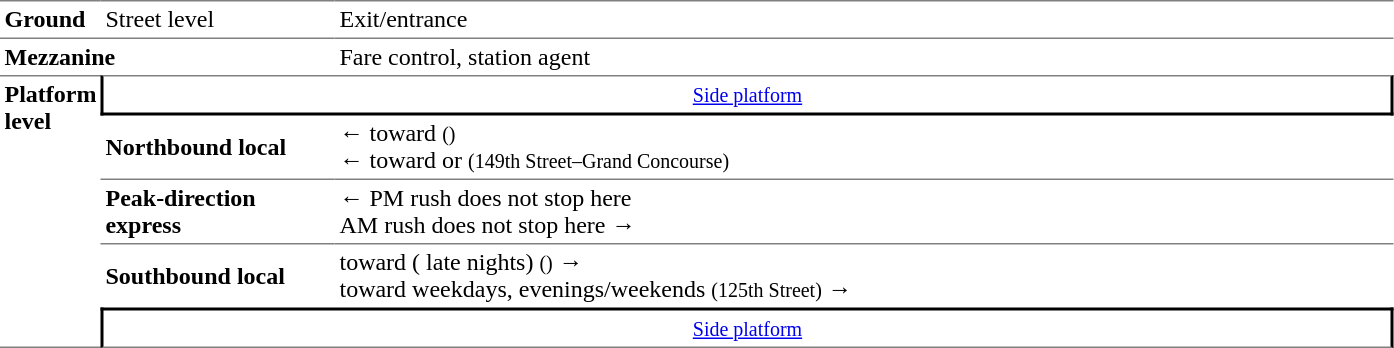<table border="0" cellspacing="0" cellpadding="3" table>
<tr>
<td style="border-top:solid 1px gray;" width="50"><strong>Ground</strong></td>
<td style="border-top:solid 1px gray;" width="150">Street level</td>
<td style="border-top:solid 1px gray;" width="700">Exit/entrance</td>
</tr>
<tr>
<td colspan="2" style="border-top:solid 1px gray;"><strong>Mezzanine</strong></td>
<td style="border-top:solid 1px gray;">Fare control, station agent</td>
</tr>
<tr>
<td rowspan="5" style="border-top:solid 1px gray;border-bottom:solid 1px gray;" valign="top"><strong>Platform level</strong></td>
<td colspan="2" style="border-top:solid 1px gray;border-right:solid 2px black;border-left:solid 2px black;border-bottom:solid 2px black;text-align:center;"><small><a href='#'>Side platform</a></small></td>
</tr>
<tr>
<td><span><strong>Northbound local</strong></span></td>
<td>←  toward  <small>()</small><br>←  toward  or  <small>(149th Street–Grand Concourse)</small></td>
</tr>
<tr>
<td style="border-top:solid 1px gray;"><span><strong>Peak-direction express</strong></span></td>
<td style="border-top:solid 1px gray;">←  PM rush does not stop here<br>  AM rush does not stop here →</td>
</tr>
<tr>
<td style="border-top:solid 1px gray;"><span><strong>Southbound local</strong></span></td>
<td style="border-top:solid 1px gray;">  toward  ( late nights) <small>()</small> →<br>  toward  weekdays,  evenings/weekends <small>(125th Street)</small> →</td>
</tr>
<tr>
<td colspan="2" style="border-top:solid 2px black;border-right:solid 2px black;border-left:solid 2px black;border-bottom:solid 1px gray;text-align:center;"><small><a href='#'>Side platform</a></small></td>
</tr>
</table>
